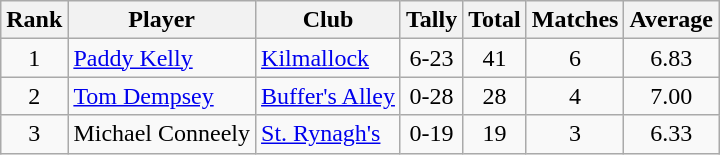<table class="wikitable">
<tr>
<th>Rank</th>
<th>Player</th>
<th>Club</th>
<th>Tally</th>
<th>Total</th>
<th>Matches</th>
<th>Average</th>
</tr>
<tr>
<td rowspan="1" style="text-align:center;">1</td>
<td><a href='#'>Paddy Kelly</a></td>
<td><a href='#'>Kilmallock</a></td>
<td align=center>6-23</td>
<td align=center>41</td>
<td align=center>6</td>
<td align=center>6.83</td>
</tr>
<tr>
<td rowspan="1" style="text-align:center;">2</td>
<td><a href='#'>Tom Dempsey</a></td>
<td><a href='#'>Buffer's Alley</a></td>
<td align=center>0-28</td>
<td align=center>28</td>
<td align=center>4</td>
<td align=center>7.00</td>
</tr>
<tr>
<td rowspan="1" style="text-align:center;">3</td>
<td>Michael Conneely</td>
<td><a href='#'>St. Rynagh's</a></td>
<td align=center>0-19</td>
<td align=center>19</td>
<td align=center>3</td>
<td align=center>6.33</td>
</tr>
</table>
